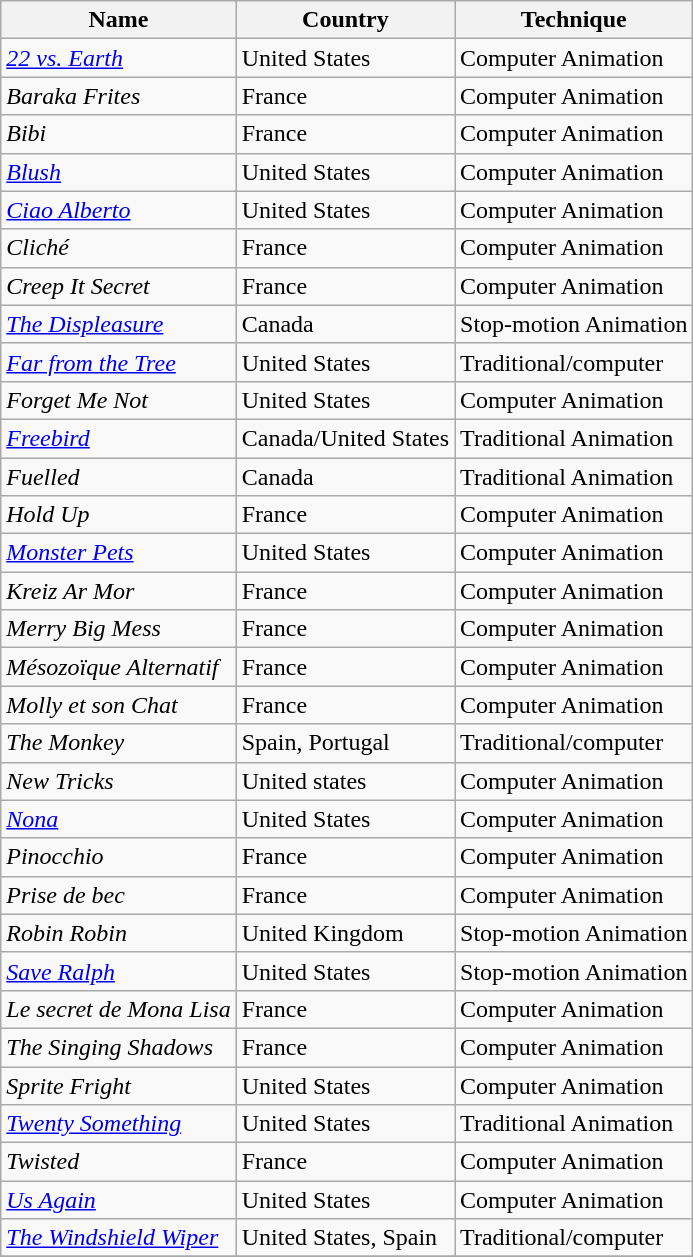<table class="wikitable sortable">
<tr>
<th>Name</th>
<th>Country</th>
<th>Technique</th>
</tr>
<tr>
<td><em><a href='#'>22 vs. Earth</a></em></td>
<td>United States</td>
<td>Computer Animation</td>
</tr>
<tr>
<td><em>Baraka Frites</em></td>
<td>France</td>
<td>Computer Animation</td>
</tr>
<tr>
<td><em>Bibi</em></td>
<td>France</td>
<td>Computer Animation</td>
</tr>
<tr>
<td><em><a href='#'>Blush</a></em></td>
<td>United States</td>
<td>Computer Animation</td>
</tr>
<tr>
<td><em><a href='#'>Ciao Alberto</a></em></td>
<td>United States</td>
<td>Computer Animation</td>
</tr>
<tr>
<td><em>Cliché</em></td>
<td>France</td>
<td>Computer Animation</td>
</tr>
<tr>
<td><em>Creep It Secret</em></td>
<td>France</td>
<td>Computer Animation</td>
</tr>
<tr>
<td><em><a href='#'>The Displeasure</a></em></td>
<td>Canada</td>
<td>Stop-motion Animation</td>
</tr>
<tr>
<td><em><a href='#'>Far from the Tree</a></em></td>
<td>United States</td>
<td>Traditional/computer</td>
</tr>
<tr>
<td><em>Forget Me Not</em></td>
<td>United States</td>
<td>Computer Animation</td>
</tr>
<tr>
<td><em><a href='#'>Freebird</a></em></td>
<td>Canada/United States</td>
<td>Traditional Animation</td>
</tr>
<tr>
<td><em>Fuelled</em></td>
<td>Canada</td>
<td>Traditional Animation</td>
</tr>
<tr>
<td><em>Hold Up</em></td>
<td>France</td>
<td>Computer Animation</td>
</tr>
<tr>
<td><em><a href='#'>Monster Pets</a></em></td>
<td>United States</td>
<td>Computer Animation</td>
</tr>
<tr>
<td><em>Kreiz Ar Mor</em></td>
<td>France</td>
<td>Computer Animation</td>
</tr>
<tr>
<td><em>Merry Big Mess</em></td>
<td>France</td>
<td>Computer Animation</td>
</tr>
<tr>
<td><em>Mésozoïque Alternatif</em></td>
<td>France</td>
<td>Computer Animation</td>
</tr>
<tr>
<td><em>Molly et son Chat</em></td>
<td>France</td>
<td>Computer Animation</td>
</tr>
<tr>
<td><em>The Monkey</em></td>
<td>Spain, Portugal</td>
<td>Traditional/computer</td>
</tr>
<tr>
<td><em>New Tricks</em></td>
<td>United states</td>
<td>Computer Animation</td>
</tr>
<tr>
<td><em><a href='#'>Nona</a></em></td>
<td>United States</td>
<td>Computer Animation</td>
</tr>
<tr>
<td><em>Pinocchio</em></td>
<td>France</td>
<td>Computer Animation</td>
</tr>
<tr>
<td><em>Prise de bec</em></td>
<td>France</td>
<td>Computer Animation</td>
</tr>
<tr>
<td><em>Robin Robin</em></td>
<td>United Kingdom</td>
<td>Stop-motion Animation</td>
</tr>
<tr>
<td><em><a href='#'>Save Ralph</a></em></td>
<td>United States</td>
<td>Stop-motion Animation</td>
</tr>
<tr>
<td><em>Le secret de Mona Lisa</em></td>
<td>France</td>
<td>Computer Animation</td>
</tr>
<tr>
<td><em>The Singing Shadows</em></td>
<td>France</td>
<td>Computer Animation</td>
</tr>
<tr>
<td><em>Sprite Fright</em></td>
<td>United States</td>
<td>Computer Animation</td>
</tr>
<tr>
<td><em><a href='#'>Twenty Something</a></em></td>
<td>United States</td>
<td>Traditional Animation</td>
</tr>
<tr>
<td><em>Twisted</em></td>
<td>France</td>
<td>Computer Animation</td>
</tr>
<tr>
<td><em><a href='#'>Us Again</a></em></td>
<td>United States</td>
<td>Computer Animation</td>
</tr>
<tr>
<td><em><a href='#'>The Windshield Wiper</a></em></td>
<td>United States, Spain</td>
<td>Traditional/computer</td>
</tr>
<tr>
</tr>
</table>
